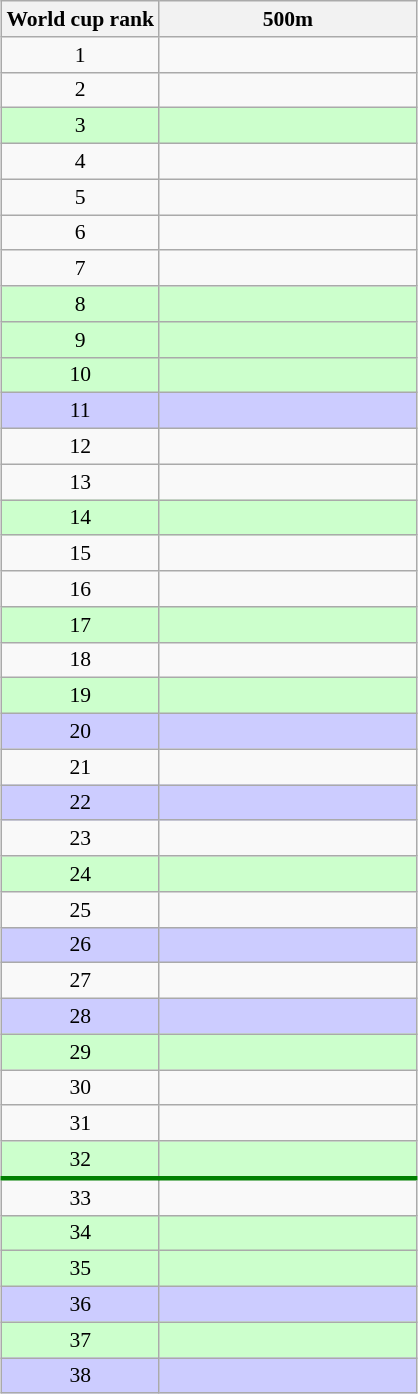<table class="wikitable sortable" style="font-size:90%; text-align:center;margin: 1em auto 1em auto ">
<tr>
<th>World cup rank</th>
<th width=165>500m</th>
</tr>
<tr>
<td>1</td>
<td align=left></td>
</tr>
<tr>
<td>2</td>
<td align=left></td>
</tr>
<tr style="background: #ccffcc;">
<td>3</td>
<td align=left></td>
</tr>
<tr>
<td>4</td>
<td align=left></td>
</tr>
<tr>
<td>5</td>
<td align=left></td>
</tr>
<tr>
<td>6</td>
<td align=left></td>
</tr>
<tr>
<td>7</td>
<td align=left></td>
</tr>
<tr style="background: #ccffcc;">
<td>8</td>
<td align=left></td>
</tr>
<tr style="background: #ccffcc;">
<td>9</td>
<td align=left></td>
</tr>
<tr style="background: #ccffcc;">
<td>10</td>
<td align=left></td>
</tr>
<tr style="background: #ccccff;">
<td>11</td>
<td align=left></td>
</tr>
<tr>
<td>12</td>
<td align=left></td>
</tr>
<tr>
<td>13</td>
<td align=left></td>
</tr>
<tr style="background: #ccffcc;">
<td>14</td>
<td align=left></td>
</tr>
<tr>
<td>15</td>
<td align=left></td>
</tr>
<tr>
<td>16</td>
<td align=left></td>
</tr>
<tr style="background: #ccffcc;">
<td>17</td>
<td align=left></td>
</tr>
<tr>
<td>18</td>
<td align=left></td>
</tr>
<tr style="background: #ccffcc;">
<td>19</td>
<td align=left></td>
</tr>
<tr style="background: #ccccff;">
<td>20</td>
<td align=left></td>
</tr>
<tr>
<td>21</td>
<td align=left></td>
</tr>
<tr style="background: #ccccff;">
<td>22</td>
<td align=left></td>
</tr>
<tr>
<td>23</td>
<td align=left></td>
</tr>
<tr style="background: #ccffcc;">
<td>24</td>
<td align=left></td>
</tr>
<tr>
<td>25</td>
<td align=left></td>
</tr>
<tr style="background: #ccccff;">
<td>26</td>
<td align=left></td>
</tr>
<tr>
<td>27</td>
<td align=left></td>
</tr>
<tr style="background: #ccccff;">
<td>28</td>
<td align=left></td>
</tr>
<tr style="background: #ccffcc;">
<td>29</td>
<td align=left></td>
</tr>
<tr>
<td>30</td>
<td align=left></td>
</tr>
<tr>
<td>31</td>
<td align=left></td>
</tr>
<tr style="background: #ccffcc; border-bottom:3px solid green;">
<td>32</td>
<td align=left></td>
</tr>
<tr>
<td>33</td>
<td align=left></td>
</tr>
<tr style="background: #ccffcc;">
<td>34</td>
<td align=left></td>
</tr>
<tr style="background: #ccffcc;">
<td>35</td>
<td align=left></td>
</tr>
<tr style="background: #ccccff;">
<td>36</td>
<td align=left></td>
</tr>
<tr style="background: #ccffcc;">
<td>37</td>
<td align=left></td>
</tr>
<tr style="background: #ccccff;">
<td>38</td>
<td align=left></td>
</tr>
</table>
